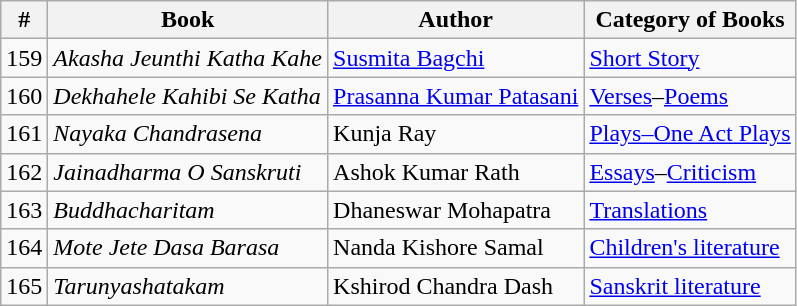<table class="wikitable">
<tr>
<th>#</th>
<th>Book</th>
<th>Author</th>
<th>Category of Books</th>
</tr>
<tr>
<td>159</td>
<td><em>Akasha Jeunthi Katha Kahe</em></td>
<td><a href='#'>Susmita Bagchi</a></td>
<td><a href='#'>Short Story</a></td>
</tr>
<tr>
<td>160</td>
<td><em>Dekhahele Kahibi Se Katha</em></td>
<td><a href='#'>Prasanna Kumar Patasani</a></td>
<td><a href='#'>Verses</a>–<a href='#'>Poems</a></td>
</tr>
<tr>
<td>161</td>
<td><em>Nayaka Chandrasena</em></td>
<td>Kunja Ray</td>
<td><a href='#'>Plays–One Act Plays</a></td>
</tr>
<tr>
<td>162</td>
<td><em>Jainadharma O Sanskruti</em></td>
<td>Ashok Kumar Rath</td>
<td><a href='#'>Essays</a>–<a href='#'>Criticism</a></td>
</tr>
<tr>
<td>163</td>
<td><em>Buddhacharitam</em></td>
<td>Dhaneswar Mohapatra</td>
<td><a href='#'>Translations</a></td>
</tr>
<tr>
<td>164</td>
<td><em>Mote Jete Dasa Barasa</em></td>
<td>Nanda Kishore Samal</td>
<td><a href='#'>Children's literature</a></td>
</tr>
<tr>
<td>165</td>
<td><em>Tarunyashatakam</em></td>
<td>Kshirod Chandra Dash</td>
<td><a href='#'>Sanskrit literature</a></td>
</tr>
</table>
